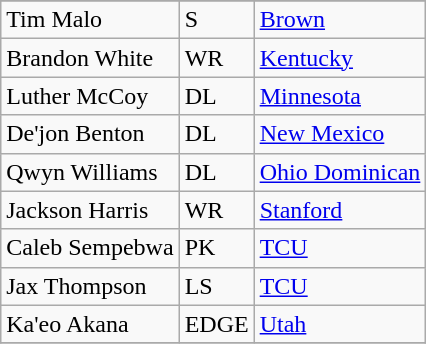<table class="wikitable sortable">
<tr>
</tr>
<tr>
<td>Tim Malo</td>
<td>S</td>
<td><a href='#'>Brown</a></td>
</tr>
<tr>
<td>Brandon White</td>
<td>WR</td>
<td><a href='#'>Kentucky</a></td>
</tr>
<tr>
<td>Luther McCoy</td>
<td>DL</td>
<td><a href='#'>Minnesota</a></td>
</tr>
<tr>
<td>De'jon Benton</td>
<td>DL</td>
<td><a href='#'>New Mexico</a></td>
</tr>
<tr>
<td>Qwyn Williams</td>
<td>DL</td>
<td><a href='#'>Ohio Dominican</a></td>
</tr>
<tr>
<td>Jackson Harris</td>
<td>WR</td>
<td><a href='#'>Stanford</a></td>
</tr>
<tr>
<td>Caleb Sempebwa</td>
<td>PK</td>
<td><a href='#'>TCU</a></td>
</tr>
<tr>
<td>Jax Thompson</td>
<td>LS</td>
<td><a href='#'>TCU</a></td>
</tr>
<tr>
<td>Ka'eo Akana</td>
<td>EDGE</td>
<td><a href='#'>Utah</a></td>
</tr>
<tr>
</tr>
</table>
